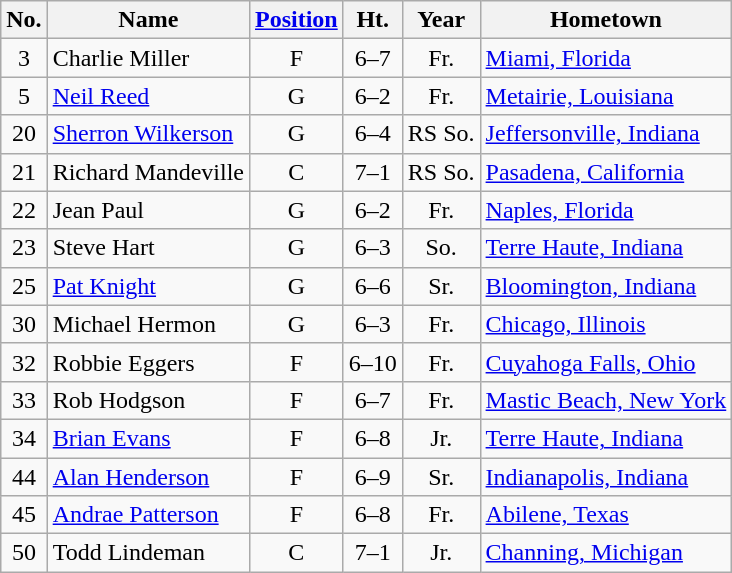<table class="wikitable" style="text-align:center">
<tr>
<th>No.</th>
<th>Name</th>
<th><a href='#'>Position</a></th>
<th>Ht.</th>
<th>Year</th>
<th>Hometown</th>
</tr>
<tr>
<td>3</td>
<td style="text-align:left">Charlie Miller</td>
<td>F</td>
<td>6–7</td>
<td>Fr.</td>
<td style="text-align:left"><a href='#'>Miami, Florida</a></td>
</tr>
<tr>
<td>5</td>
<td style="text-align:left"><a href='#'>Neil Reed</a></td>
<td>G</td>
<td>6–2</td>
<td>Fr.</td>
<td style="text-align:left"><a href='#'>Metairie, Louisiana</a></td>
</tr>
<tr>
<td>20</td>
<td style="text-align:left"><a href='#'>Sherron Wilkerson</a></td>
<td>G</td>
<td>6–4</td>
<td>RS So.</td>
<td style="text-align:left"><a href='#'>Jeffersonville, Indiana</a></td>
</tr>
<tr>
<td>21</td>
<td style="text-align:left">Richard Mandeville</td>
<td>C</td>
<td>7–1</td>
<td>RS So.</td>
<td style="text-align:left"><a href='#'>Pasadena, California</a></td>
</tr>
<tr>
<td>22</td>
<td style="text-align:left">Jean Paul</td>
<td>G</td>
<td>6–2</td>
<td>Fr.</td>
<td style="text-align:left"><a href='#'>Naples, Florida</a></td>
</tr>
<tr>
<td>23</td>
<td style="text-align:left">Steve Hart</td>
<td>G</td>
<td>6–3</td>
<td>So.</td>
<td style="text-align:left"><a href='#'>Terre Haute, Indiana</a></td>
</tr>
<tr>
<td>25</td>
<td style="text-align:left"><a href='#'>Pat Knight</a></td>
<td>G</td>
<td>6–6</td>
<td>Sr.</td>
<td style="text-align:left"><a href='#'>Bloomington, Indiana</a></td>
</tr>
<tr>
<td>30</td>
<td style="text-align:left">Michael Hermon</td>
<td>G</td>
<td>6–3</td>
<td>Fr.</td>
<td style="text-align:left"><a href='#'>Chicago, Illinois</a></td>
</tr>
<tr>
<td>32</td>
<td style="text-align:left">Robbie Eggers</td>
<td>F</td>
<td>6–10</td>
<td>Fr.</td>
<td style="text-align:left"><a href='#'>Cuyahoga Falls, Ohio</a></td>
</tr>
<tr>
<td>33</td>
<td style="text-align:left">Rob Hodgson</td>
<td>F</td>
<td>6–7</td>
<td>Fr.</td>
<td style="text-align:left"><a href='#'>Mastic Beach, New York</a></td>
</tr>
<tr>
<td>34</td>
<td style="text-align:left"><a href='#'>Brian Evans</a></td>
<td>F</td>
<td>6–8</td>
<td>Jr.</td>
<td style="text-align:left"><a href='#'>Terre Haute, Indiana</a></td>
</tr>
<tr>
<td>44</td>
<td style="text-align:left"><a href='#'>Alan Henderson</a></td>
<td>F</td>
<td>6–9</td>
<td>Sr.</td>
<td style="text-align:left"><a href='#'>Indianapolis, Indiana</a></td>
</tr>
<tr>
<td>45</td>
<td style="text-align:left"><a href='#'>Andrae Patterson</a></td>
<td>F</td>
<td>6–8</td>
<td>Fr.</td>
<td style="text-align:left"><a href='#'>Abilene, Texas</a></td>
</tr>
<tr>
<td>50</td>
<td style="text-align:left">Todd Lindeman</td>
<td>C</td>
<td>7–1</td>
<td>Jr.</td>
<td style="text-align:left"><a href='#'>Channing, Michigan</a></td>
</tr>
</table>
